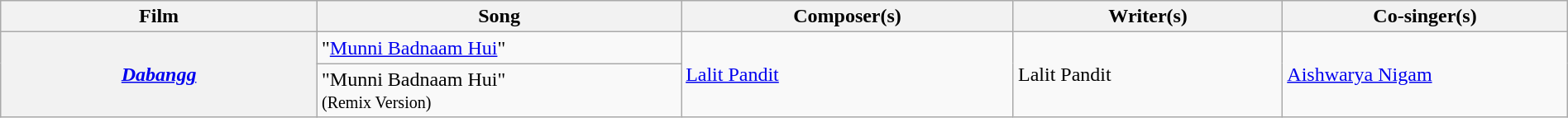<table class="wikitable plainrowheaders" width="100%" textcolor:#000;">
<tr>
<th scope="col" width=20%><strong>Film</strong></th>
<th scope="col" width=23%><strong>Song</strong></th>
<th scope="col" width=21%><strong>Composer(s)</strong></th>
<th scope="col" width=17%><strong>Writer(s)</strong></th>
<th scope="col" width=18%><strong>Co-singer(s)</strong></th>
</tr>
<tr>
<th scope="row" rowspan="2"><em><a href='#'>Dabangg</a></em></th>
<td>"<a href='#'>Munni Badnaam Hui</a>"</td>
<td rowspan="2"><a href='#'>Lalit Pandit</a></td>
<td rowspan="2">Lalit Pandit</td>
<td rowspan="2"><a href='#'>Aishwarya Nigam</a></td>
</tr>
<tr>
<td>"Munni Badnaam Hui"<br><small>(Remix Version)</small></td>
</tr>
</table>
